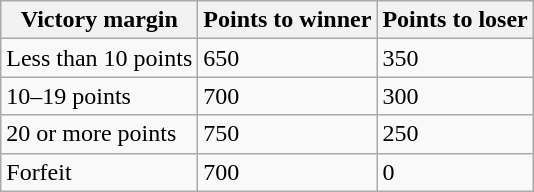<table class="wikitable">
<tr>
<th>Victory margin</th>
<th>Points to winner</th>
<th>Points to loser</th>
</tr>
<tr>
<td>Less than 10 points</td>
<td>650</td>
<td>350</td>
</tr>
<tr>
<td>10–19 points</td>
<td>700</td>
<td>300</td>
</tr>
<tr>
<td>20 or more points</td>
<td>750</td>
<td>250</td>
</tr>
<tr>
<td>Forfeit</td>
<td>700</td>
<td>0</td>
</tr>
</table>
